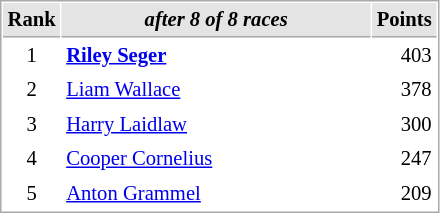<table cellspacing="1" cellpadding="3" style="border:1px solid #aaa; font-size:86%;">
<tr style="background:#e4e4e4;">
<th style="border-bottom:1px solid #aaa; width:10px;">Rank</th>
<th style="border-bottom:1px solid #aaa; width:200px; white-space:nowrap;"><em>after 8 of 8 races</em></th>
<th style="border-bottom:1px solid #aaa; width:20px;">Points</th>
</tr>
<tr>
<td style="text-align:center;">1</td>
<td> <strong><a href='#'>Riley Seger</a></strong></td>
<td align="right">403</td>
</tr>
<tr>
<td style="text-align:center;">2</td>
<td> <a href='#'>Liam Wallace</a></td>
<td align="right">378</td>
</tr>
<tr>
<td style="text-align:center;">3</td>
<td> <a href='#'>Harry Laidlaw</a></td>
<td align="right">300</td>
</tr>
<tr>
<td style="text-align:center;">4</td>
<td> <a href='#'>Cooper Cornelius</a></td>
<td align="right">247</td>
</tr>
<tr>
<td style="text-align:center;">5</td>
<td> <a href='#'>Anton Grammel</a></td>
<td align="right">209</td>
</tr>
</table>
